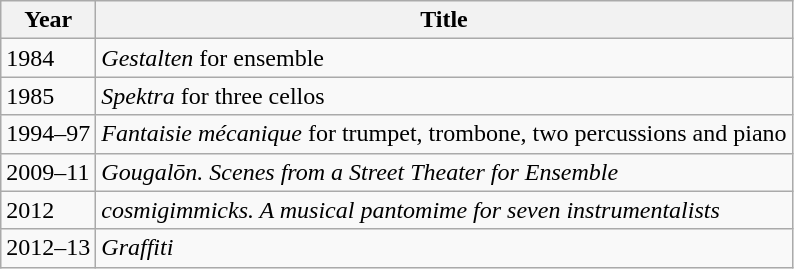<table class="wikitable">
<tr>
<th>Year</th>
<th>Title</th>
</tr>
<tr>
<td>1984</td>
<td><em>Gestalten</em> for ensemble</td>
</tr>
<tr>
<td>1985</td>
<td><em>Spektra</em> for three cellos</td>
</tr>
<tr>
<td>1994–97</td>
<td><em>Fantaisie mécanique</em> for trumpet, trombone, two percussions and piano</td>
</tr>
<tr>
<td>2009–11</td>
<td><em>Gougalōn. Scenes from a Street Theater for Ensemble</em></td>
</tr>
<tr>
<td>2012</td>
<td><em>cosmigimmicks. A musical pantomime for seven instrumentalists</em></td>
</tr>
<tr>
<td>2012–13</td>
<td><em>Graffiti</em></td>
</tr>
</table>
